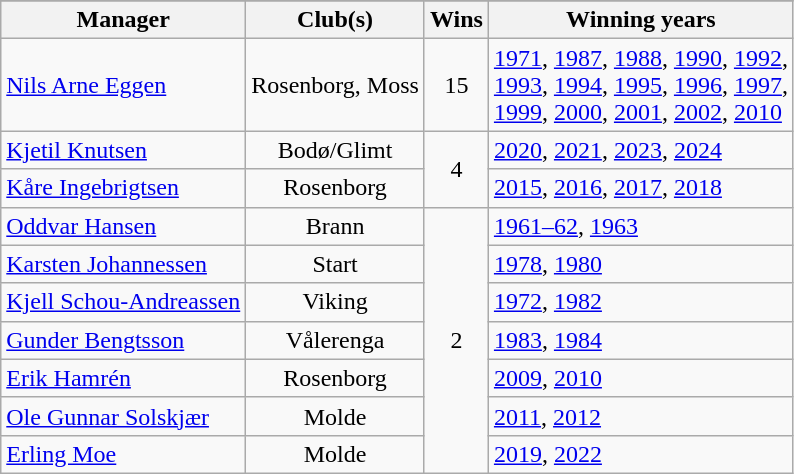<table class="wikitable">
<tr>
</tr>
<tr>
<th>Manager</th>
<th>Club(s)</th>
<th>Wins</th>
<th>Winning years</th>
</tr>
<tr>
<td> <a href='#'>Nils Arne Eggen</a></td>
<td style="text-align:center">Rosenborg, Moss</td>
<td style="text-align:center;">15</td>
<td><a href='#'>1971</a>, <a href='#'>1987</a>, <a href='#'>1988</a>, <a href='#'>1990</a>, <a href='#'>1992</a>, <br> <a href='#'>1993</a>, <a href='#'>1994</a>, <a href='#'>1995</a>, <a href='#'>1996</a>, <a href='#'>1997</a>, <br><a href='#'>1999</a>, <a href='#'>2000</a>, <a href='#'>2001</a>, <a href='#'>2002</a>, <a href='#'>2010</a></td>
</tr>
<tr>
<td> <a href='#'>Kjetil Knutsen</a></td>
<td style="text-align:center">Bodø/Glimt</td>
<td rowspan="2" style="text-align:center">4</td>
<td><a href='#'>2020</a>, <a href='#'>2021</a>, <a href='#'>2023</a>, <a href='#'>2024</a></td>
</tr>
<tr>
<td> <a href='#'>Kåre Ingebrigtsen</a></td>
<td style="text-align:center">Rosenborg</td>
<td><a href='#'>2015</a>, <a href='#'>2016</a>, <a href='#'>2017</a>, <a href='#'>2018</a></td>
</tr>
<tr>
<td> <a href='#'>Oddvar Hansen</a></td>
<td style="text-align:center">Brann</td>
<td rowspan="7" style="text-align:center">2</td>
<td><a href='#'>1961–62</a>, <a href='#'>1963</a></td>
</tr>
<tr>
<td> <a href='#'>Karsten Johannessen</a></td>
<td style="text-align:center">Start</td>
<td><a href='#'>1978</a>, <a href='#'>1980</a></td>
</tr>
<tr>
<td> <a href='#'>Kjell Schou-Andreassen</a></td>
<td style="text-align:center">Viking</td>
<td><a href='#'>1972</a>, <a href='#'>1982</a></td>
</tr>
<tr>
<td> <a href='#'>Gunder Bengtsson</a></td>
<td style="text-align:center">Vålerenga</td>
<td><a href='#'>1983</a>, <a href='#'>1984</a></td>
</tr>
<tr>
<td> <a href='#'>Erik Hamrén</a></td>
<td style="text-align:center">Rosenborg</td>
<td><a href='#'>2009</a>, <a href='#'>2010</a></td>
</tr>
<tr>
<td> <a href='#'>Ole Gunnar Solskjær</a></td>
<td style="text-align:center">Molde</td>
<td><a href='#'>2011</a>, <a href='#'>2012</a></td>
</tr>
<tr>
<td> <a href='#'>Erling Moe</a></td>
<td style="text-align:center">Molde</td>
<td><a href='#'>2019</a>, <a href='#'>2022</a></td>
</tr>
</table>
